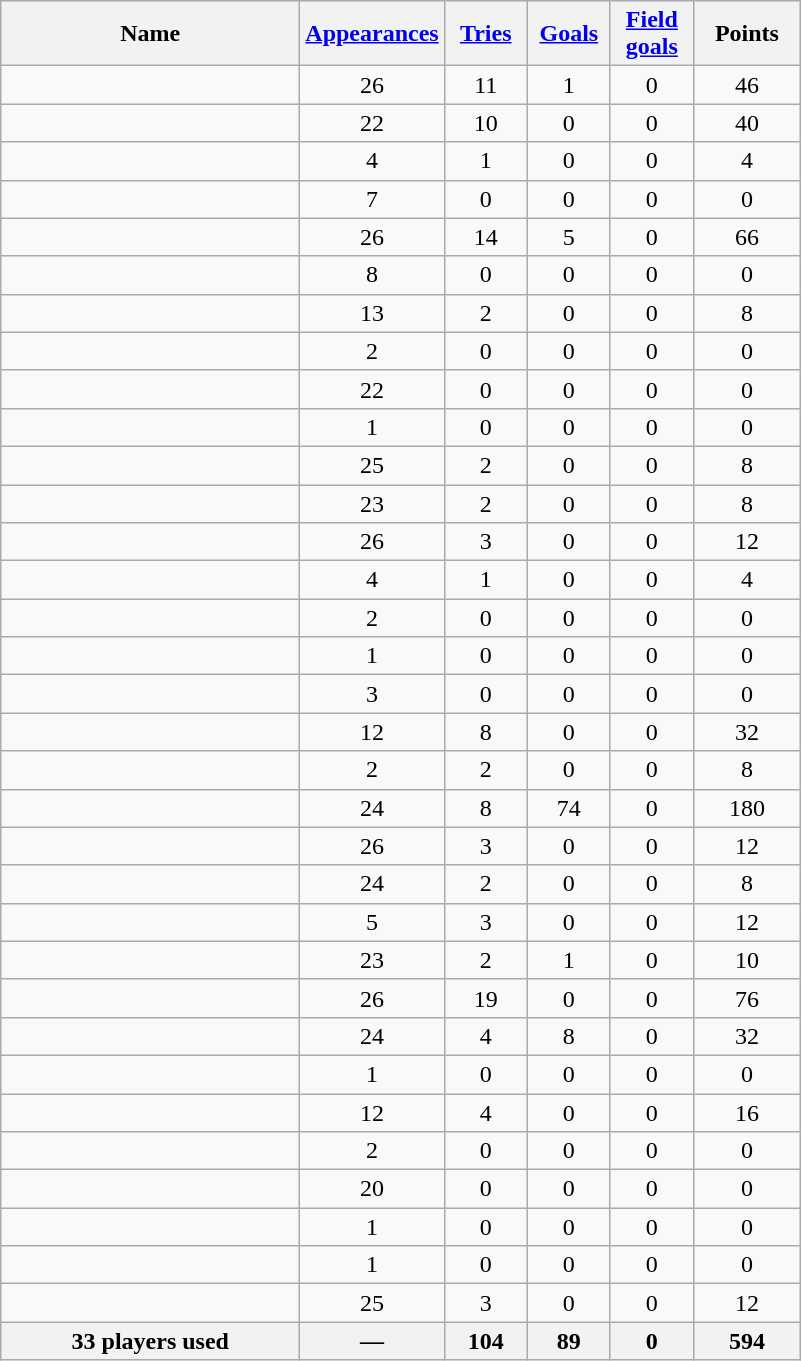<table class="wikitable sortable" style="text-align: center;">
<tr>
<th style="width:12em">Name</th>
<th><a href='#'>Appearances</a></th>
<th style="width:3em"><a href='#'>Tries</a></th>
<th style="width:3em"><a href='#'>Goals</a></th>
<th style="width:3em"><a href='#'>Field goals</a></th>
<th style="width:4em">Points</th>
</tr>
<tr>
<td style="text-align:left;"></td>
<td>26</td>
<td>11</td>
<td>1</td>
<td>0</td>
<td>46</td>
</tr>
<tr>
<td style="text-align:left;"></td>
<td>22</td>
<td>10</td>
<td>0</td>
<td>0</td>
<td>40</td>
</tr>
<tr>
<td style="text-align:left;"></td>
<td>4</td>
<td>1</td>
<td>0</td>
<td>0</td>
<td>4</td>
</tr>
<tr>
<td style="text-align:left;"></td>
<td>7</td>
<td>0</td>
<td>0</td>
<td>0</td>
<td>0</td>
</tr>
<tr>
<td style="text-align:left;"></td>
<td>26</td>
<td>14</td>
<td>5</td>
<td>0</td>
<td>66</td>
</tr>
<tr>
<td style="text-align:left;"></td>
<td>8</td>
<td>0</td>
<td>0</td>
<td>0</td>
<td>0</td>
</tr>
<tr>
<td style="text-align:left;"></td>
<td>13</td>
<td>2</td>
<td>0</td>
<td>0</td>
<td>8</td>
</tr>
<tr>
<td style="text-align:left;"></td>
<td>2</td>
<td>0</td>
<td>0</td>
<td>0</td>
<td>0</td>
</tr>
<tr>
<td style="text-align:left;"></td>
<td>22</td>
<td>0</td>
<td>0</td>
<td>0</td>
<td>0</td>
</tr>
<tr>
<td style="text-align:left;"></td>
<td>1</td>
<td>0</td>
<td>0</td>
<td>0</td>
<td>0</td>
</tr>
<tr>
<td style="text-align:left;"></td>
<td>25</td>
<td>2</td>
<td>0</td>
<td>0</td>
<td>8</td>
</tr>
<tr>
<td style="text-align:left;"></td>
<td>23</td>
<td>2</td>
<td>0</td>
<td>0</td>
<td>8</td>
</tr>
<tr>
<td style="text-align:left;"></td>
<td>26</td>
<td>3</td>
<td>0</td>
<td>0</td>
<td>12</td>
</tr>
<tr>
<td style="text-align:left;"></td>
<td>4</td>
<td>1</td>
<td>0</td>
<td>0</td>
<td>4</td>
</tr>
<tr>
<td style="text-align:left;"></td>
<td>2</td>
<td>0</td>
<td>0</td>
<td>0</td>
<td>0</td>
</tr>
<tr>
<td style="text-align:left;"></td>
<td>1</td>
<td>0</td>
<td>0</td>
<td>0</td>
<td>0</td>
</tr>
<tr>
<td style="text-align:left;"></td>
<td>3</td>
<td>0</td>
<td>0</td>
<td>0</td>
<td>0</td>
</tr>
<tr>
<td style="text-align:left;"></td>
<td>12</td>
<td>8</td>
<td>0</td>
<td>0</td>
<td>32</td>
</tr>
<tr>
<td style="text-align:left;"></td>
<td>2</td>
<td>2</td>
<td>0</td>
<td>0</td>
<td>8</td>
</tr>
<tr>
<td style="text-align:left;"></td>
<td>24</td>
<td>8</td>
<td>74</td>
<td>0</td>
<td>180</td>
</tr>
<tr>
<td style="text-align:left;"></td>
<td>26</td>
<td>3</td>
<td>0</td>
<td>0</td>
<td>12</td>
</tr>
<tr>
<td style="text-align:left;"></td>
<td>24</td>
<td>2</td>
<td>0</td>
<td>0</td>
<td>8</td>
</tr>
<tr>
<td style="text-align:left;"></td>
<td>5</td>
<td>3</td>
<td>0</td>
<td>0</td>
<td>12</td>
</tr>
<tr>
<td style="text-align:left;"></td>
<td>23</td>
<td>2</td>
<td>1</td>
<td>0</td>
<td>10</td>
</tr>
<tr>
<td style="text-align:left;"></td>
<td>26</td>
<td>19</td>
<td>0</td>
<td>0</td>
<td>76</td>
</tr>
<tr>
<td style="text-align:left;"></td>
<td>24</td>
<td>4</td>
<td>8</td>
<td>0</td>
<td>32</td>
</tr>
<tr>
<td style="text-align:left;"></td>
<td>1</td>
<td>0</td>
<td>0</td>
<td>0</td>
<td>0</td>
</tr>
<tr>
<td style="text-align:left;"></td>
<td>12</td>
<td>4</td>
<td>0</td>
<td>0</td>
<td>16</td>
</tr>
<tr>
<td style="text-align:left;"></td>
<td>2</td>
<td>0</td>
<td>0</td>
<td>0</td>
<td>0</td>
</tr>
<tr>
<td style="text-align:left;"></td>
<td>20</td>
<td>0</td>
<td>0</td>
<td>0</td>
<td>0</td>
</tr>
<tr>
<td style="text-align:left;"></td>
<td>1</td>
<td>0</td>
<td>0</td>
<td>0</td>
<td>0</td>
</tr>
<tr>
<td style="text-align:left;"></td>
<td>1</td>
<td>0</td>
<td>0</td>
<td>0</td>
<td>0</td>
</tr>
<tr>
<td style="text-align:left;"></td>
<td>25</td>
<td>3</td>
<td>0</td>
<td>0</td>
<td>12</td>
</tr>
<tr class="sortbottom">
<th>33 players used</th>
<th>—</th>
<th>104</th>
<th>89</th>
<th>0</th>
<th>594</th>
</tr>
</table>
